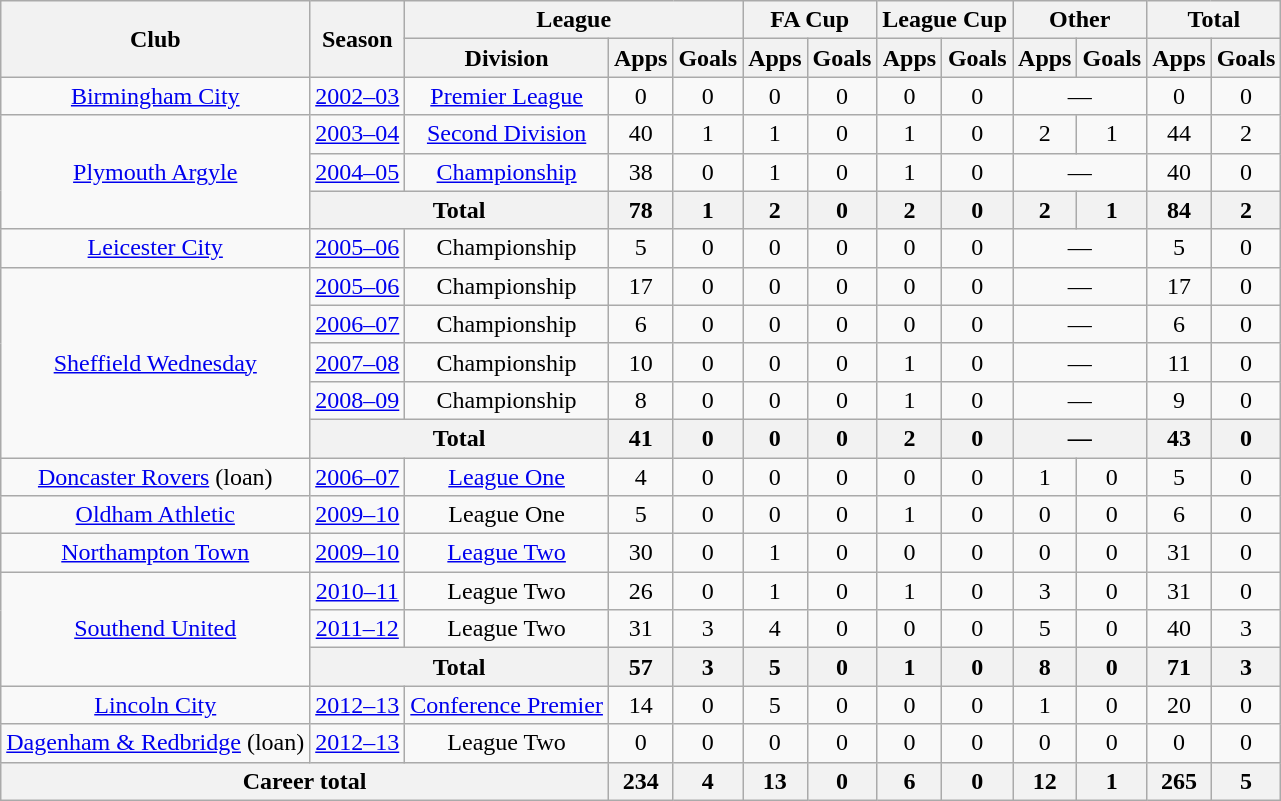<table class="wikitable" style="text-align: center;">
<tr>
<th rowspan="2">Club</th>
<th rowspan="2">Season</th>
<th colspan="3">League</th>
<th colspan="2">FA Cup</th>
<th colspan="2">League Cup</th>
<th colspan="2">Other</th>
<th colspan="2">Total</th>
</tr>
<tr>
<th>Division</th>
<th>Apps</th>
<th>Goals</th>
<th>Apps</th>
<th>Goals</th>
<th>Apps</th>
<th>Goals</th>
<th>Apps</th>
<th>Goals</th>
<th>Apps</th>
<th>Goals</th>
</tr>
<tr>
<td rowspan="1" valign="center"><a href='#'>Birmingham City</a></td>
<td><a href='#'>2002–03</a></td>
<td><a href='#'>Premier League</a></td>
<td>0</td>
<td>0</td>
<td>0</td>
<td>0</td>
<td>0</td>
<td>0</td>
<td colspan="2">—</td>
<td>0</td>
<td>0</td>
</tr>
<tr>
<td rowspan="3" valign="center"><a href='#'>Plymouth Argyle</a></td>
<td><a href='#'>2003–04</a></td>
<td><a href='#'>Second Division</a></td>
<td>40</td>
<td>1</td>
<td>1</td>
<td>0</td>
<td>1</td>
<td>0</td>
<td>2</td>
<td>1</td>
<td>44</td>
<td>2</td>
</tr>
<tr>
<td><a href='#'>2004–05</a></td>
<td><a href='#'>Championship</a></td>
<td>38</td>
<td>0</td>
<td>1</td>
<td>0</td>
<td>1</td>
<td>0</td>
<td colspan="2">—</td>
<td>40</td>
<td>0</td>
</tr>
<tr>
<th colspan="2">Total</th>
<th>78</th>
<th>1</th>
<th>2</th>
<th>0</th>
<th>2</th>
<th>0</th>
<th>2</th>
<th>1</th>
<th>84</th>
<th>2</th>
</tr>
<tr>
<td rowspan="1" valign="center"><a href='#'>Leicester City</a></td>
<td><a href='#'>2005–06</a></td>
<td>Championship</td>
<td>5</td>
<td>0</td>
<td>0</td>
<td>0</td>
<td>0</td>
<td>0</td>
<td colspan="2">—</td>
<td>5</td>
<td>0</td>
</tr>
<tr>
<td rowspan="5" valign="center"><a href='#'>Sheffield Wednesday</a></td>
<td><a href='#'>2005–06</a></td>
<td>Championship</td>
<td>17</td>
<td>0</td>
<td>0</td>
<td>0</td>
<td>0</td>
<td>0</td>
<td colspan="2">—</td>
<td>17</td>
<td>0</td>
</tr>
<tr>
<td><a href='#'>2006–07</a></td>
<td>Championship</td>
<td>6</td>
<td>0</td>
<td>0</td>
<td>0</td>
<td>0</td>
<td>0</td>
<td colspan="2">—</td>
<td>6</td>
<td>0</td>
</tr>
<tr>
<td><a href='#'>2007–08</a></td>
<td>Championship</td>
<td>10</td>
<td>0</td>
<td>0</td>
<td>0</td>
<td>1</td>
<td>0</td>
<td colspan="2">—</td>
<td>11</td>
<td>0</td>
</tr>
<tr>
<td><a href='#'>2008–09</a></td>
<td>Championship</td>
<td>8</td>
<td>0</td>
<td>0</td>
<td>0</td>
<td>1</td>
<td>0</td>
<td colspan="2">—</td>
<td>9</td>
<td>0</td>
</tr>
<tr>
<th colspan="2">Total</th>
<th>41</th>
<th>0</th>
<th>0</th>
<th>0</th>
<th>2</th>
<th>0</th>
<th colspan="2">—</th>
<th>43</th>
<th>0</th>
</tr>
<tr>
<td rowspan="1" valign="center"><a href='#'>Doncaster Rovers</a> (loan)</td>
<td><a href='#'>2006–07</a></td>
<td><a href='#'>League One</a></td>
<td>4</td>
<td>0</td>
<td>0</td>
<td>0</td>
<td>0</td>
<td>0</td>
<td>1</td>
<td>0</td>
<td>5</td>
<td>0</td>
</tr>
<tr>
<td rowspan="1" valign="center"><a href='#'>Oldham Athletic</a></td>
<td><a href='#'>2009–10</a></td>
<td>League One</td>
<td>5</td>
<td>0</td>
<td>0</td>
<td>0</td>
<td>1</td>
<td>0</td>
<td>0</td>
<td>0</td>
<td>6</td>
<td>0</td>
</tr>
<tr>
<td rowspan="1" valign="center"><a href='#'>Northampton Town</a></td>
<td><a href='#'>2009–10</a></td>
<td><a href='#'>League Two</a></td>
<td>30</td>
<td>0</td>
<td>1</td>
<td>0</td>
<td>0</td>
<td>0</td>
<td>0</td>
<td>0</td>
<td>31</td>
<td>0</td>
</tr>
<tr>
<td rowspan="3" valign="center"><a href='#'>Southend United</a></td>
<td><a href='#'>2010–11</a></td>
<td>League Two</td>
<td>26</td>
<td>0</td>
<td>1</td>
<td>0</td>
<td>1</td>
<td>0</td>
<td>3</td>
<td>0</td>
<td>31</td>
<td>0</td>
</tr>
<tr>
<td><a href='#'>2011–12</a></td>
<td>League Two</td>
<td>31</td>
<td>3</td>
<td>4</td>
<td>0</td>
<td>0</td>
<td>0</td>
<td>5</td>
<td>0</td>
<td>40</td>
<td>3</td>
</tr>
<tr>
<th colspan="2">Total</th>
<th>57</th>
<th>3</th>
<th>5</th>
<th>0</th>
<th>1</th>
<th>0</th>
<th>8</th>
<th>0</th>
<th>71</th>
<th>3</th>
</tr>
<tr>
<td rowspan="1" valign="center"><a href='#'>Lincoln City</a></td>
<td><a href='#'>2012–13</a></td>
<td><a href='#'>Conference Premier</a></td>
<td>14</td>
<td>0</td>
<td>5</td>
<td>0</td>
<td>0</td>
<td>0</td>
<td>1</td>
<td>0</td>
<td>20</td>
<td>0</td>
</tr>
<tr>
<td rowspan="1" valign="center"><a href='#'>Dagenham & Redbridge</a> (loan)</td>
<td><a href='#'>2012–13</a></td>
<td>League Two</td>
<td>0</td>
<td>0</td>
<td>0</td>
<td>0</td>
<td>0</td>
<td>0</td>
<td>0</td>
<td>0</td>
<td>0</td>
<td>0</td>
</tr>
<tr>
<th colspan="3">Career total</th>
<th>234</th>
<th>4</th>
<th>13</th>
<th>0</th>
<th>6</th>
<th>0</th>
<th>12</th>
<th>1</th>
<th>265</th>
<th>5</th>
</tr>
</table>
